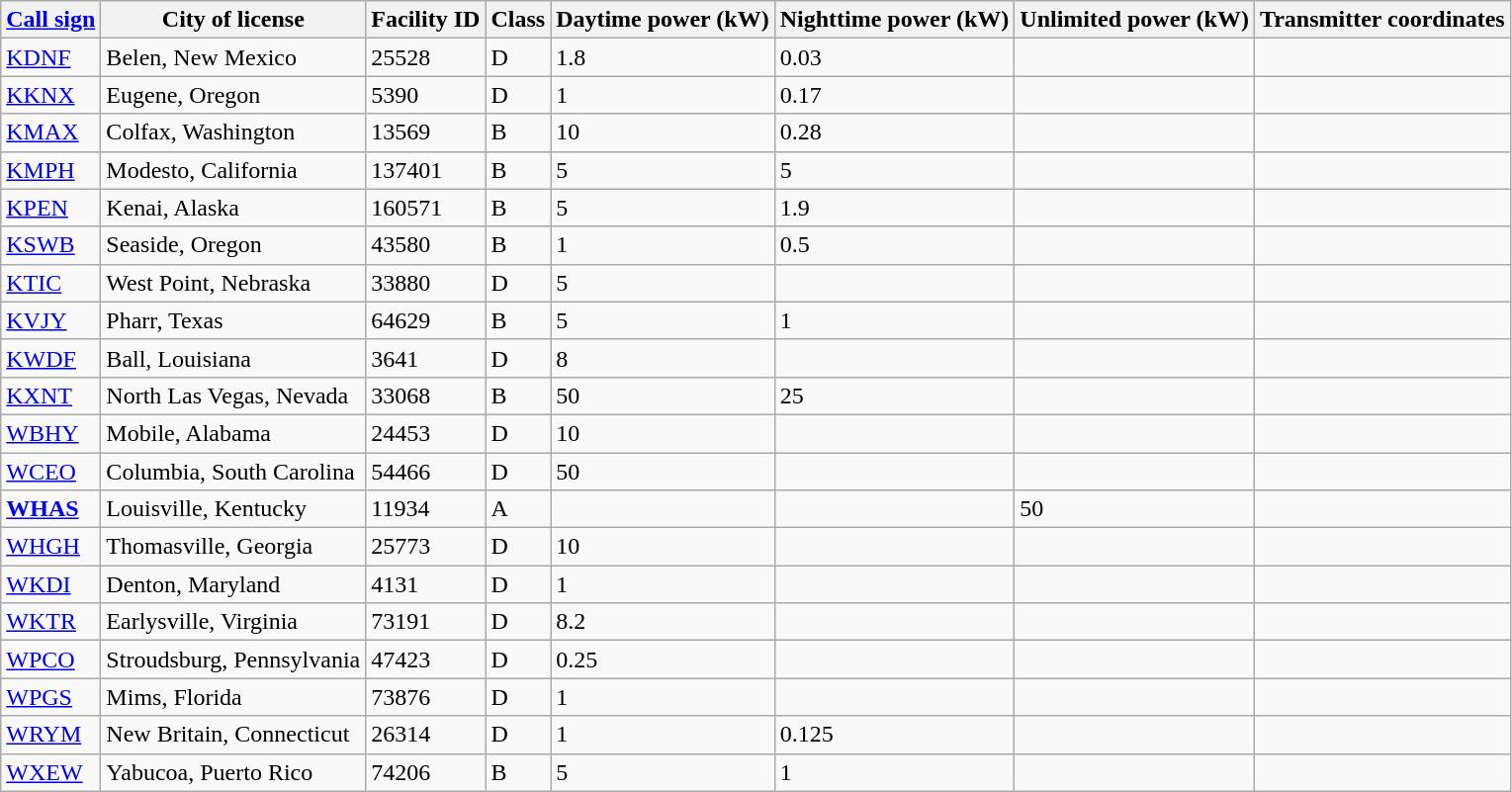<table class="wikitable sortable">
<tr>
<th><a href='#'>Call sign</a></th>
<th>City of license</th>
<th>Facility ID</th>
<th>Class</th>
<th>Daytime power (kW)</th>
<th>Nighttime power (kW)</th>
<th>Unlimited power (kW)</th>
<th>Transmitter coordinates</th>
</tr>
<tr>
<td><a href='#'>KDNF</a></td>
<td>Belen, New Mexico</td>
<td>25528</td>
<td>D</td>
<td>1.8</td>
<td>0.03</td>
<td></td>
<td></td>
</tr>
<tr>
<td><a href='#'>KKNX</a></td>
<td>Eugene, Oregon</td>
<td>5390</td>
<td>D</td>
<td>1</td>
<td>0.17</td>
<td></td>
<td></td>
</tr>
<tr>
<td><a href='#'>KMAX</a></td>
<td>Colfax, Washington</td>
<td>13569</td>
<td>B</td>
<td>10</td>
<td>0.28</td>
<td></td>
<td></td>
</tr>
<tr>
<td><a href='#'>KMPH</a></td>
<td>Modesto, California</td>
<td>137401</td>
<td>B</td>
<td>5</td>
<td>5</td>
<td></td>
<td></td>
</tr>
<tr>
<td><a href='#'>KPEN</a></td>
<td>Kenai, Alaska</td>
<td>160571</td>
<td>B</td>
<td>5</td>
<td>1.9</td>
<td></td>
<td></td>
</tr>
<tr>
<td><a href='#'>KSWB</a></td>
<td>Seaside, Oregon</td>
<td>43580</td>
<td>B</td>
<td>1</td>
<td>0.5</td>
<td></td>
<td></td>
</tr>
<tr>
<td><a href='#'>KTIC</a></td>
<td>West Point, Nebraska</td>
<td>33880</td>
<td>D</td>
<td>5</td>
<td></td>
<td></td>
<td></td>
</tr>
<tr>
<td><a href='#'>KVJY</a></td>
<td>Pharr, Texas</td>
<td>64629</td>
<td>B</td>
<td>5</td>
<td>1</td>
<td></td>
<td></td>
</tr>
<tr>
<td><a href='#'>KWDF</a></td>
<td>Ball, Louisiana</td>
<td>3641</td>
<td>D</td>
<td>8</td>
<td></td>
<td></td>
<td></td>
</tr>
<tr>
<td><a href='#'>KXNT</a></td>
<td>North Las Vegas, Nevada</td>
<td>33068</td>
<td>B</td>
<td>50</td>
<td>25</td>
<td></td>
<td></td>
</tr>
<tr>
<td><a href='#'>WBHY</a></td>
<td>Mobile, Alabama</td>
<td>24453</td>
<td>D</td>
<td>10</td>
<td></td>
<td></td>
<td></td>
</tr>
<tr>
<td><a href='#'>WCEO</a></td>
<td>Columbia, South Carolina</td>
<td>54466</td>
<td>D</td>
<td>50</td>
<td></td>
<td></td>
<td></td>
</tr>
<tr>
<td><strong><a href='#'>WHAS</a></strong></td>
<td>Louisville, Kentucky</td>
<td>11934</td>
<td>A</td>
<td></td>
<td></td>
<td>50</td>
<td></td>
</tr>
<tr>
<td><a href='#'>WHGH</a></td>
<td>Thomasville, Georgia</td>
<td>25773</td>
<td>D</td>
<td>10</td>
<td></td>
<td></td>
<td></td>
</tr>
<tr>
<td><a href='#'>WKDI</a></td>
<td>Denton, Maryland</td>
<td>4131</td>
<td>D</td>
<td>1</td>
<td></td>
<td></td>
<td></td>
</tr>
<tr>
<td><a href='#'>WKTR</a></td>
<td>Earlysville, Virginia</td>
<td>73191</td>
<td>D</td>
<td>8.2</td>
<td></td>
<td></td>
<td></td>
</tr>
<tr>
<td><a href='#'>WPCO</a></td>
<td>Stroudsburg, Pennsylvania</td>
<td>47423</td>
<td>D</td>
<td>0.25</td>
<td></td>
<td></td>
<td></td>
</tr>
<tr>
<td><a href='#'>WPGS</a></td>
<td>Mims, Florida</td>
<td>73876</td>
<td>D</td>
<td>1</td>
<td></td>
<td></td>
<td></td>
</tr>
<tr>
<td><a href='#'>WRYM</a></td>
<td>New Britain, Connecticut</td>
<td>26314</td>
<td>D</td>
<td>1</td>
<td>0.125</td>
<td></td>
<td></td>
</tr>
<tr>
<td><a href='#'>WXEW</a></td>
<td>Yabucoa, Puerto Rico</td>
<td>74206</td>
<td>B</td>
<td>5</td>
<td>1</td>
<td></td>
<td></td>
</tr>
</table>
